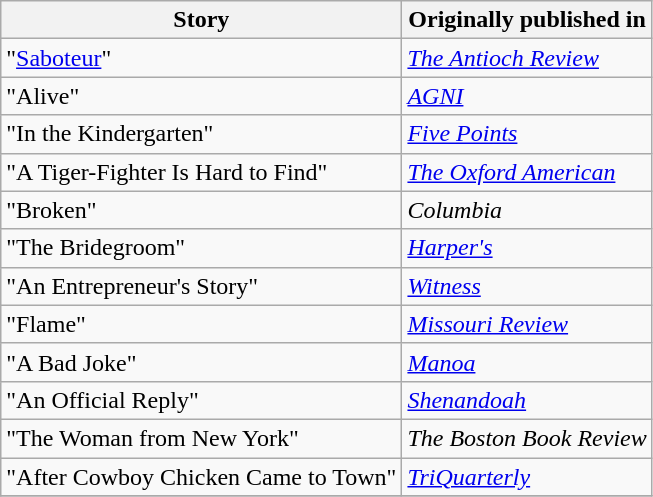<table class="wikitable">
<tr>
<th><strong>Story</strong></th>
<th><strong>Originally published in</strong></th>
</tr>
<tr>
<td>"<a href='#'>Saboteur</a>"</td>
<td><em><a href='#'>The Antioch Review</a></em></td>
</tr>
<tr>
<td>"Alive"</td>
<td><em><a href='#'>AGNI</a></em></td>
</tr>
<tr>
<td>"In the Kindergarten"</td>
<td><em><a href='#'>Five Points</a></em></td>
</tr>
<tr>
<td>"A Tiger-Fighter Is Hard to Find"</td>
<td><em><a href='#'>The Oxford American</a></em></td>
</tr>
<tr>
<td>"Broken"</td>
<td><em>Columbia</em></td>
</tr>
<tr>
<td>"The Bridegroom"</td>
<td><em><a href='#'>Harper's</a></em></td>
</tr>
<tr>
<td>"An Entrepreneur's Story"</td>
<td><em><a href='#'>Witness</a></em></td>
</tr>
<tr>
<td>"Flame"</td>
<td><em><a href='#'>Missouri Review</a></em></td>
</tr>
<tr>
<td>"A Bad Joke"</td>
<td><em><a href='#'>Manoa</a></em></td>
</tr>
<tr>
<td>"An Official Reply"</td>
<td><em><a href='#'>Shenandoah</a></em></td>
</tr>
<tr>
<td>"The Woman from New York"</td>
<td><em>The Boston Book Review</em></td>
</tr>
<tr>
<td>"After Cowboy Chicken Came to Town"</td>
<td><em><a href='#'>TriQuarterly</a></em></td>
</tr>
<tr>
</tr>
</table>
